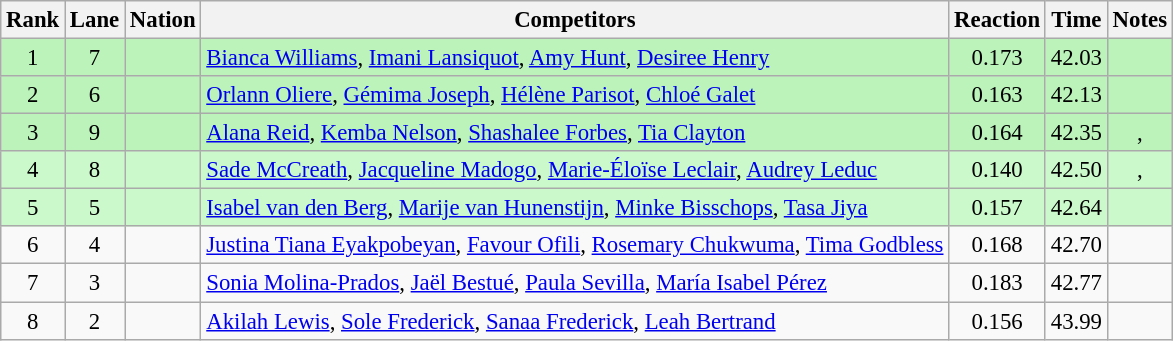<table class="wikitable sortable" style="text-align:center; font-size:95%">
<tr>
<th>Rank</th>
<th>Lane</th>
<th>Nation</th>
<th>Competitors</th>
<th>Reaction</th>
<th>Time</th>
<th>Notes</th>
</tr>
<tr style="background:#bbf3bb;">
<td>1</td>
<td>7</td>
<td align=left></td>
<td align=left><a href='#'>Bianca Williams</a>, <a href='#'>Imani Lansiquot</a>, <a href='#'>Amy Hunt</a>, <a href='#'>Desiree Henry</a></td>
<td>0.173</td>
<td>42.03</td>
<td></td>
</tr>
<tr style="background:#bbf3bb;">
<td>2</td>
<td>6</td>
<td align=left></td>
<td align=left><a href='#'>Orlann Oliere</a>, <a href='#'>Gémima Joseph</a>, <a href='#'>Hélène Parisot</a>, <a href='#'>Chloé Galet</a></td>
<td>0.163</td>
<td>42.13</td>
<td></td>
</tr>
<tr style="background:#bbf3bb;">
<td>3</td>
<td>9</td>
<td align=left></td>
<td align=left><a href='#'>Alana Reid</a>, <a href='#'>Kemba Nelson</a>, <a href='#'>Shashalee Forbes</a>, <a href='#'>Tia Clayton</a></td>
<td>0.164</td>
<td>42.35</td>
<td>, </td>
</tr>
<tr style="background:#ccf9cc;">
<td>4</td>
<td>8</td>
<td align=left></td>
<td align=left><a href='#'>Sade McCreath</a>, <a href='#'>Jacqueline Madogo</a>, <a href='#'>Marie-Éloïse Leclair</a>, <a href='#'>Audrey Leduc</a></td>
<td>0.140</td>
<td>42.50</td>
<td>, </td>
</tr>
<tr style="background:#ccf9cc;">
<td>5</td>
<td>5</td>
<td align=left></td>
<td align=left><a href='#'>Isabel van den Berg</a>, <a href='#'>Marije van Hunenstijn</a>, <a href='#'>Minke Bisschops</a>, <a href='#'>Tasa Jiya</a></td>
<td>0.157</td>
<td>42.64</td>
<td></td>
</tr>
<tr>
<td>6</td>
<td>4</td>
<td align=left></td>
<td align=left><a href='#'>Justina Tiana Eyakpobeyan</a>, <a href='#'>Favour Ofili</a>, <a href='#'>Rosemary Chukwuma</a>, <a href='#'>Tima Godbless</a></td>
<td>0.168</td>
<td>42.70</td>
<td></td>
</tr>
<tr>
<td>7</td>
<td>3</td>
<td align=left></td>
<td align=left><a href='#'>Sonia Molina-Prados</a>, <a href='#'>Jaël Bestué</a>, <a href='#'>Paula Sevilla</a>, <a href='#'>María Isabel Pérez</a></td>
<td>0.183</td>
<td>42.77</td>
<td></td>
</tr>
<tr>
<td>8</td>
<td>2</td>
<td align=left></td>
<td align=left><a href='#'>Akilah Lewis</a>, <a href='#'>Sole Frederick</a>, <a href='#'>Sanaa Frederick</a>, <a href='#'>Leah Bertrand</a></td>
<td>0.156</td>
<td>43.99</td>
<td></td>
</tr>
</table>
